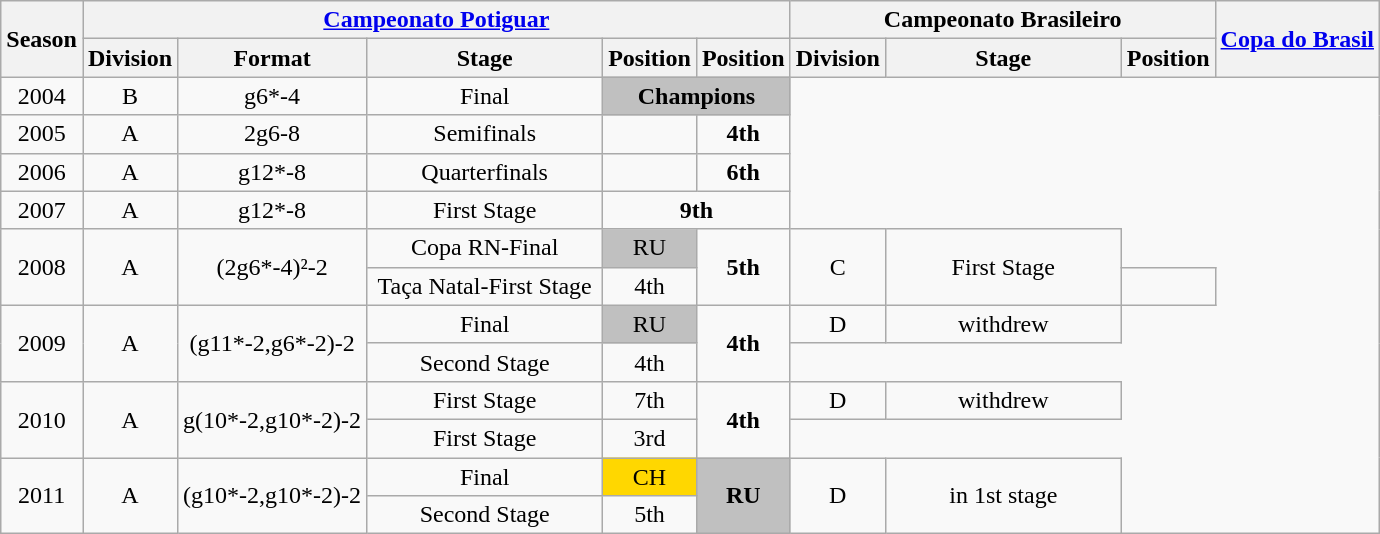<table class="wikitable" style="text-align: center">
<tr>
<th rowspan="2">Season</th>
<th colspan="5"><a href='#'>Campeonato Potiguar</a></th>
<th colspan="3">Campeonato Brasileiro</th>
<th rowspan="2"><a href='#'>Copa do Brasil</a></th>
</tr>
<tr>
<th>Division</th>
<th>Format</th>
<th width="150">Stage</th>
<th width="20">Position</th>
<th width="20">Position</th>
<th width="20">Division</th>
<th width="150">Stage</th>
<th width="20">Position</th>
</tr>
<tr>
<td>2004</td>
<td>B</td>
<td>g6*-4</td>
<td>Final</td>
<td colspan="2" bgcolor=silver><strong>Champions</strong></td>
</tr>
<tr>
<td>2005</td>
<td>A</td>
<td>2g6-8</td>
<td>Semifinals</td>
<td></td>
<td><strong>4th</strong></td>
</tr>
<tr>
<td>2006</td>
<td>A</td>
<td>g12*-8</td>
<td>Quarterfinals</td>
<td></td>
<td><strong>6th</strong></td>
</tr>
<tr>
<td>2007</td>
<td>A</td>
<td>g12*-8</td>
<td>First Stage</td>
<td colspan="2"><strong>9th</strong></td>
</tr>
<tr>
<td rowspan="2">2008</td>
<td rowspan="2">A</td>
<td rowspan="2">(2g6*-4)²-2</td>
<td>Copa RN-Final</td>
<td bgcolor=silver>RU</td>
<td rowspan="2"><strong>5th</strong></td>
<td rowspan="2">C</td>
<td rowspan="2">First Stage</td>
</tr>
<tr>
<td>Taça Natal-First Stage</td>
<td>4th</td>
<td></td>
</tr>
<tr>
<td rowspan="2">2009</td>
<td rowspan="2">A</td>
<td rowspan="2">(g11*-2,g6*-2)-2</td>
<td>Final</td>
<td bgcolor=silver>RU</td>
<td rowspan="2"><strong>4th</strong></td>
<td>D</td>
<td>withdrew</td>
</tr>
<tr>
<td>Second Stage</td>
<td>4th</td>
</tr>
<tr>
<td rowspan="2">2010</td>
<td rowspan="2">A</td>
<td rowspan="2">g(10*-2,g10*-2)-2</td>
<td>First Stage</td>
<td>7th</td>
<td rowspan="2"><strong>4th</strong></td>
<td>D</td>
<td>withdrew</td>
</tr>
<tr>
<td>First Stage</td>
<td>3rd</td>
</tr>
<tr>
<td rowspan="2">2011</td>
<td rowspan="2">A</td>
<td rowspan="2">(g10*-2,g10*-2)-2</td>
<td>Final</td>
<td bgcolor=gold>CH</td>
<td bgcolor=silver rowspan="2"><strong>RU</strong></td>
<td rowspan="2">D</td>
<td rowspan="2">in 1st stage</td>
</tr>
<tr>
<td>Second Stage</td>
<td>5th</td>
</tr>
</table>
